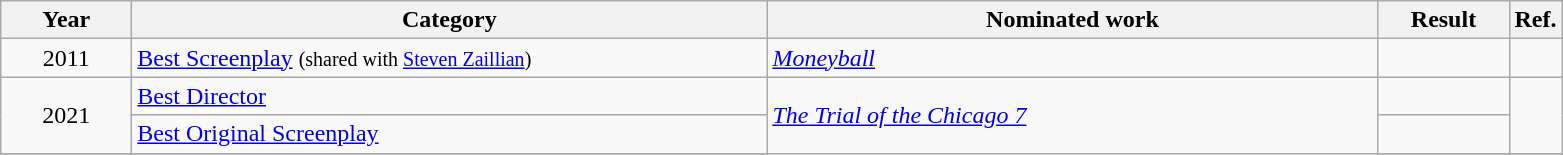<table class=wikitable>
<tr>
<th scope="col" style="width:5em;">Year</th>
<th scope="col" style="width:26em;">Category</th>
<th scope="col" style="width:25em;">Nominated work</th>
<th scope="col" style="width:5em;">Result</th>
<th>Ref.</th>
</tr>
<tr>
<td style="text-align:center;">2011</td>
<td><a href='#'>Best Screenplay</a> <small>(shared with <a href='#'>Steven Zaillian</a>)</small></td>
<td><em><a href='#'>Moneyball</a></em></td>
<td></td>
<td></td>
</tr>
<tr>
<td style="text-align:center;", rowspan="2">2021</td>
<td><a href='#'>Best Director</a></td>
<td rowspan="3"><em><a href='#'>The Trial of the Chicago 7</a></em></td>
<td></td>
<td rowspan="2"></td>
</tr>
<tr>
<td><a href='#'>Best Original Screenplay</a></td>
<td></td>
</tr>
<tr>
</tr>
</table>
